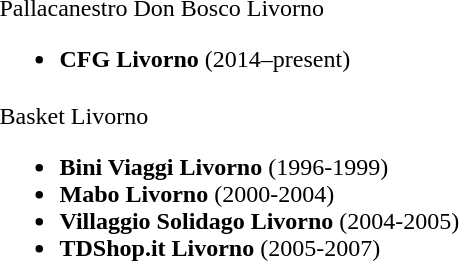<table>
<tr>
<td valign="top">Pallacanestro Don Bosco Livorno<br><ul><li><strong>CFG Livorno</strong> (2014–present)</li></ul></td>
</tr>
<tr>
<td valign="top">Basket Livorno<br><ul><li><strong>Bini Viaggi Livorno</strong> (1996-1999)</li><li><strong>Mabo Livorno</strong> (2000-2004)</li><li><strong>Villaggio Solidago Livorno</strong> (2004-2005)</li><li><strong>TDShop.it Livorno</strong> (2005-2007)</li></ul></td>
</tr>
</table>
